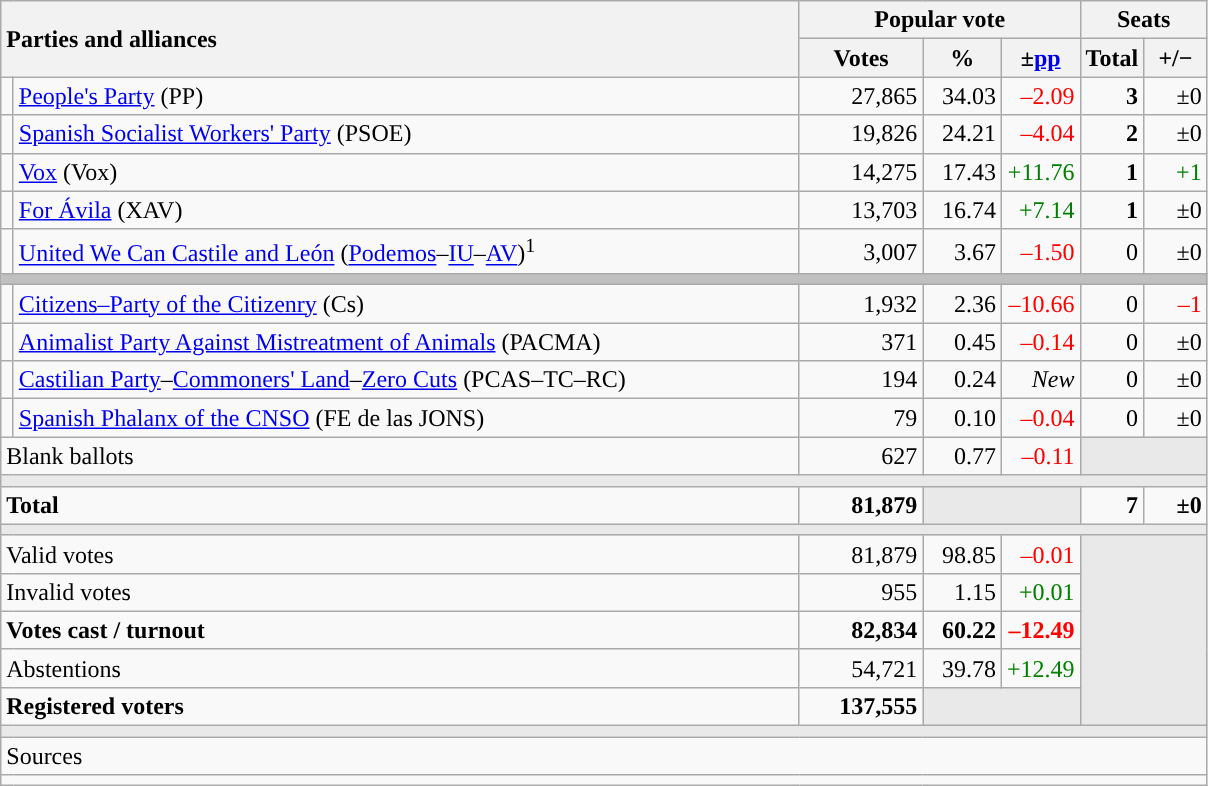<table class="wikitable" style="text-align:right;">
<tr>
<th style="text-align:left;" rowspan="2" colspan="2" width="525">Parties and alliances</th>
<th colspan="3">Popular vote</th>
<th colspan="2">Seats</th>
</tr>
<tr>
<th width="75">Votes</th>
<th width="45">%</th>
<th width="45">±<a href='#'>pp</a></th>
<th width="35">Total</th>
<th width="35">+/−</th>
</tr>
<tr>
<td width="1" style="color:inherit;background:"></td>
<td align="left"><a href='#'>People's Party</a> (PP)</td>
<td>27,865</td>
<td>34.03</td>
<td style="color:red;">–2.09</td>
<td><strong>3</strong></td>
<td>±0</td>
</tr>
<tr>
<td style="color:inherit;background:"></td>
<td align="left"><a href='#'>Spanish Socialist Workers' Party</a> (PSOE)</td>
<td>19,826</td>
<td>24.21</td>
<td style="color:red;">–4.04</td>
<td><strong>2</strong></td>
<td>±0</td>
</tr>
<tr>
<td style="color:inherit;background:"></td>
<td align="left"><a href='#'>Vox</a> (Vox)</td>
<td>14,275</td>
<td>17.43</td>
<td style="color:green;">+11.76</td>
<td><strong>1</strong></td>
<td style="color:green;">+1</td>
</tr>
<tr>
<td style="color:inherit;background:"></td>
<td align="left"><a href='#'>For Ávila</a> (XAV)</td>
<td>13,703</td>
<td>16.74</td>
<td style="color:green;">+7.14</td>
<td><strong>1</strong></td>
<td>±0</td>
</tr>
<tr>
<td style="color:inherit;background:"></td>
<td align="left"><a href='#'>United We Can Castile and León</a> (<a href='#'>Podemos</a>–<a href='#'>IU</a>–<a href='#'>AV</a>)<sup>1</sup></td>
<td>3,007</td>
<td>3.67</td>
<td style="color:red;">–1.50</td>
<td>0</td>
<td>±0</td>
</tr>
<tr>
<td colspan="7" bgcolor="#C0C0C0"></td>
</tr>
<tr>
<td style="color:inherit;background:"></td>
<td align="left"><a href='#'>Citizens–Party of the Citizenry</a> (Cs)</td>
<td>1,932</td>
<td>2.36</td>
<td style="color:red;">–10.66</td>
<td>0</td>
<td style="color:red;">–1</td>
</tr>
<tr>
<td style="color:inherit;background:"></td>
<td align="left"><a href='#'>Animalist Party Against Mistreatment of Animals</a> (PACMA)</td>
<td>371</td>
<td>0.45</td>
<td style="color:red;">–0.14</td>
<td>0</td>
<td>±0</td>
</tr>
<tr>
<td style="color:inherit;background:"></td>
<td align="left"><a href='#'>Castilian Party</a>–<a href='#'>Commoners' Land</a>–<a href='#'>Zero Cuts</a> (PCAS–TC–RC)</td>
<td>194</td>
<td>0.24</td>
<td><em>New</em></td>
<td>0</td>
<td>±0</td>
</tr>
<tr>
<td style="color:inherit;background:"></td>
<td align="left"><a href='#'>Spanish Phalanx of the CNSO</a> (FE de las JONS)</td>
<td>79</td>
<td>0.10</td>
<td style="color:red;">–0.04</td>
<td>0</td>
<td>±0</td>
</tr>
<tr>
<td align="left" colspan="2">Blank ballots</td>
<td>627</td>
<td>0.77</td>
<td style="color:red;">–0.11</td>
<td bgcolor="#E9E9E9" colspan="2"></td>
</tr>
<tr>
<td colspan="7" bgcolor="#E9E9E9"></td>
</tr>
<tr style="font-weight:bold;">
<td align="left" colspan="2">Total</td>
<td>81,879</td>
<td bgcolor="#E9E9E9" colspan="2"></td>
<td>7</td>
<td>±0</td>
</tr>
<tr>
<td colspan="7" bgcolor="#E9E9E9"></td>
</tr>
<tr>
<td align="left" colspan="2">Valid votes</td>
<td>81,879</td>
<td>98.85</td>
<td style="color:red;">–0.01</td>
<td bgcolor="#E9E9E9" colspan="2" rowspan="5"></td>
</tr>
<tr>
<td align="left" colspan="2">Invalid votes</td>
<td>955</td>
<td>1.15</td>
<td style="color:green;">+0.01</td>
</tr>
<tr style="font-weight:bold;">
<td align="left" colspan="2">Votes cast / turnout</td>
<td>82,834</td>
<td>60.22</td>
<td style="color:red;">–12.49</td>
</tr>
<tr>
<td align="left" colspan="2">Abstentions</td>
<td>54,721</td>
<td>39.78</td>
<td style="color:green;">+12.49</td>
</tr>
<tr style="font-weight:bold;">
<td align="left" colspan="2">Registered voters</td>
<td>137,555</td>
<td bgcolor="#E9E9E9" colspan="2"></td>
</tr>
<tr>
<td colspan="7" bgcolor="#E9E9E9"></td>
</tr>
<tr>
<td align="left" colspan="7">Sources</td>
</tr>
<tr>
<td colspan="7" style="text-align:left; max-width:790px;"></td>
</tr>
</table>
